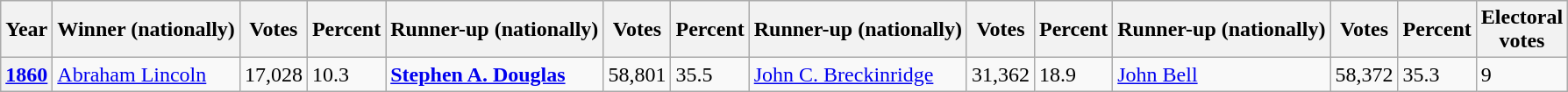<table class="wikitable sortable">
<tr>
<th data-sort-type="number">Year</th>
<th>Winner (nationally)</th>
<th data-sort-type="number">Votes</th>
<th data-sort-type="number">Percent</th>
<th>Runner-up (nationally)</th>
<th data-sort-type="number">Votes</th>
<th data-sort-type="number">Percent</th>
<th>Runner-up (nationally)</th>
<th data-sort-type="number">Votes</th>
<th data-sort-type="number">Percent</th>
<th>Runner-up (nationally)</th>
<th data-sort-type="number">Votes</th>
<th data-sort-type="number">Percent</th>
<th data-sort-type="number">Electoral<br>votes</th>
</tr>
<tr>
<th style"text-align:left"><a href='#'>1860</a></th>
<td><a href='#'>Abraham Lincoln</a></td>
<td>17,028</td>
<td>10.3</td>
<td><strong><a href='#'>Stephen A. Douglas</a></strong></td>
<td>58,801</td>
<td>35.5</td>
<td><a href='#'>John C. Breckinridge</a></td>
<td>31,362</td>
<td>18.9</td>
<td><a href='#'>John Bell</a></td>
<td>58,372</td>
<td>35.3</td>
<td>9</td>
</tr>
</table>
